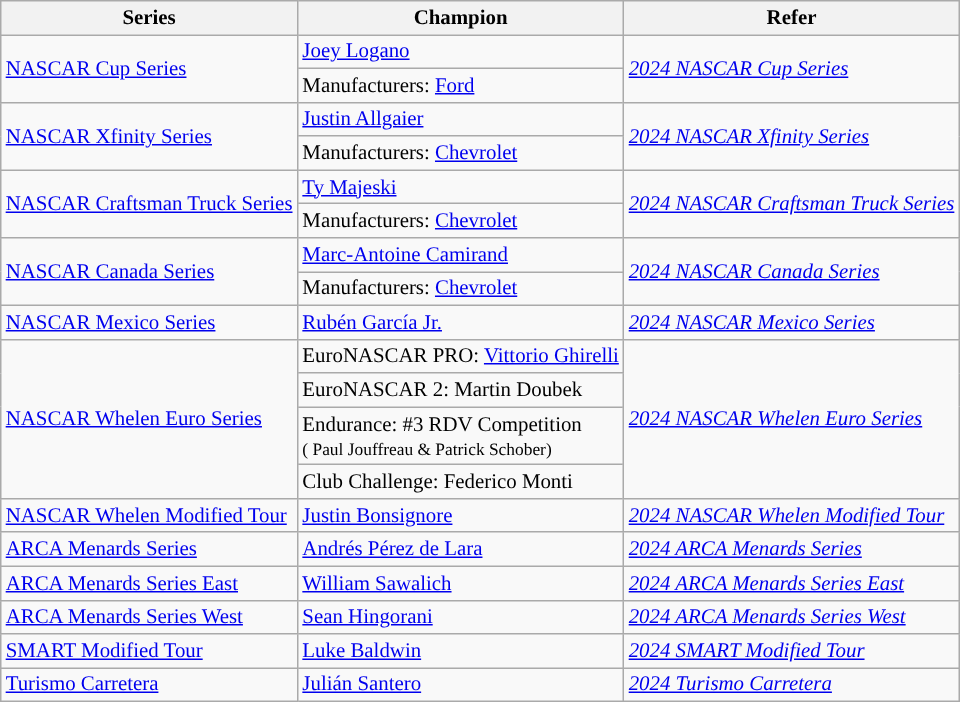<table class="wikitable" style="font-size:87%;">
<tr font-weight:bold">
<th>Series</th>
<th>Champion</th>
<th>Refer</th>
</tr>
<tr>
<td rowspan=2><a href='#'>NASCAR Cup Series</a></td>
<td> <a href='#'>Joey Logano</a></td>
<td rowspan=2><em><a href='#'>2024 NASCAR Cup Series</a></em></td>
</tr>
<tr>
<td>Manufacturers:  <a href='#'>Ford</a></td>
</tr>
<tr>
<td rowspan=2><a href='#'>NASCAR Xfinity Series</a></td>
<td> <a href='#'>Justin Allgaier</a></td>
<td rowspan=2><em><a href='#'>2024 NASCAR Xfinity Series</a></em></td>
</tr>
<tr>
<td>Manufacturers:  <a href='#'>Chevrolet</a></td>
</tr>
<tr>
<td rowspan=2><a href='#'>NASCAR Craftsman Truck Series</a></td>
<td> <a href='#'>Ty Majeski</a></td>
<td rowspan=2><em><a href='#'>2024 NASCAR Craftsman Truck Series</a></em></td>
</tr>
<tr>
<td>Manufacturers:  <a href='#'>Chevrolet</a></td>
</tr>
<tr>
<td rowspan="2"><a href='#'>NASCAR Canada Series</a></td>
<td> <a href='#'>Marc-Antoine Camirand</a></td>
<td rowspan="2"><em><a href='#'>2024 NASCAR Canada Series</a></em></td>
</tr>
<tr>
<td>Manufacturers:  <a href='#'>Chevrolet</a></td>
</tr>
<tr>
<td><a href='#'>NASCAR Mexico Series</a></td>
<td> <a href='#'>Rubén García Jr.</a></td>
<td><em><a href='#'>2024 NASCAR Mexico Series</a></em></td>
</tr>
<tr>
<td rowspan=4><a href='#'>NASCAR Whelen Euro Series</a></td>
<td>EuroNASCAR PRO:  <a href='#'>Vittorio Ghirelli</a></td>
<td rowspan=4><em><a href='#'>2024 NASCAR Whelen Euro Series</a></em></td>
</tr>
<tr>
<td>EuroNASCAR 2:  Martin Doubek</td>
</tr>
<tr>
<td>Endurance:  #3 RDV Competition<br><small>( Paul Jouffreau &  Patrick Schober)</small></td>
</tr>
<tr>
<td>Club Challenge:  Federico Monti</td>
</tr>
<tr>
<td><a href='#'>NASCAR Whelen Modified Tour</a></td>
<td> <a href='#'>Justin Bonsignore</a></td>
<td><em><a href='#'>2024 NASCAR Whelen Modified Tour</a></em></td>
</tr>
<tr>
<td><a href='#'>ARCA Menards Series</a></td>
<td> <a href='#'>Andrés Pérez de Lara</a></td>
<td><em><a href='#'>2024 ARCA Menards Series</a></em></td>
</tr>
<tr>
<td><a href='#'>ARCA Menards Series East</a></td>
<td> <a href='#'>William Sawalich</a></td>
<td><em><a href='#'>2024 ARCA Menards Series East</a></em></td>
</tr>
<tr>
<td><a href='#'>ARCA Menards Series West</a></td>
<td> <a href='#'>Sean Hingorani</a></td>
<td><em><a href='#'>2024 ARCA Menards Series West</a></em></td>
</tr>
<tr>
<td><a href='#'>SMART Modified Tour</a></td>
<td> <a href='#'>Luke Baldwin</a></td>
<td><em><a href='#'>2024 SMART Modified Tour</a></em></td>
</tr>
<tr>
<td><a href='#'>Turismo Carretera</a></td>
<td> <a href='#'>Julián Santero</a></td>
<td><em><a href='#'>2024 Turismo Carretera</a></em></td>
</tr>
</table>
